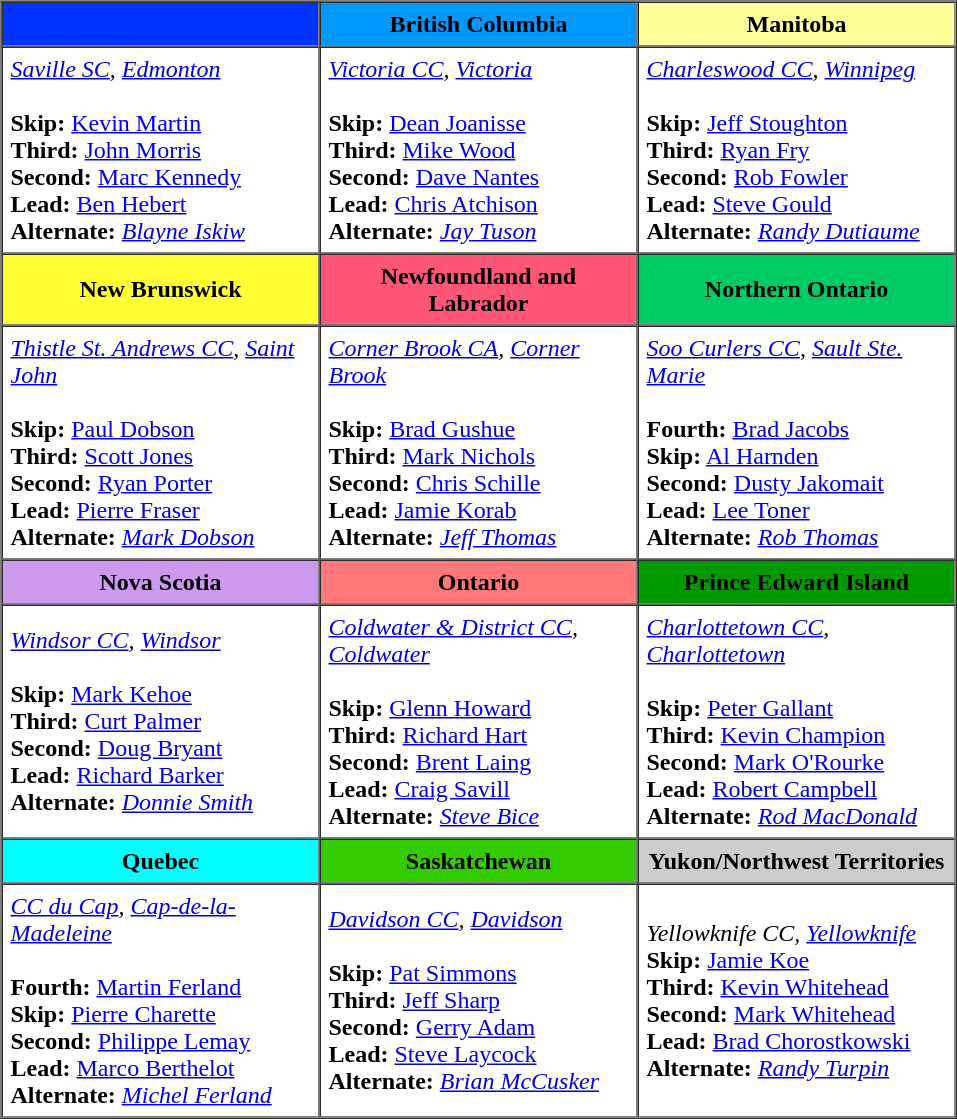<table border=1 cellpadding=5 cellspacing=0>
<tr>
<th style="background:#03f; width:200px;"></th>
<th style="background:#09f; width:200px;">British Columbia</th>
<th style="background:#ff9; width:200px;">Manitoba</th>
</tr>
<tr align=center>
<td align=left><em><a href='#'>Saville SC</a>, <a href='#'>Edmonton</a></em> <br><br><strong>Skip:</strong> <a href='#'>Kevin Martin</a> <br>
<strong>Third:</strong> <a href='#'>John Morris</a> <br>
<strong>Second:</strong> <a href='#'>Marc Kennedy</a> <br>
<strong>Lead:</strong> <a href='#'>Ben Hebert</a> <br>
<strong>Alternate:</strong> <em><a href='#'>Blayne Iskiw</a></em></td>
<td align=left><em><a href='#'>Victoria CC</a>, <a href='#'>Victoria</a></em> <br><br><strong>Skip:</strong> <a href='#'>Dean Joanisse</a> <br>
<strong>Third:</strong> <a href='#'>Mike Wood</a> <br>
<strong>Second:</strong> <a href='#'>Dave Nantes</a> <br>
<strong>Lead:</strong> <a href='#'>Chris Atchison</a>  <br>
<strong>Alternate:</strong> <em><a href='#'>Jay Tuson</a></em></td>
<td align=left><em><a href='#'>Charleswood CC</a>, <a href='#'>Winnipeg</a></em> <br><br><strong>Skip:</strong> <a href='#'>Jeff Stoughton</a> <br>
<strong>Third:</strong> <a href='#'>Ryan Fry</a> <br>
<strong>Second:</strong> <a href='#'>Rob Fowler</a> <br>
<strong>Lead:</strong> <a href='#'>Steve Gould</a> <br>
<strong>Alternate:</strong> <em><a href='#'>Randy Dutiaume</a></em></td>
</tr>
<tr border=1 cellpadding=5 cellspacing=0>
<th style="background:#ff3; width:200px;">New Brunswick</th>
<th style="background:#f57; width:200px;">Newfoundland and Labrador</th>
<th style="background:#0c6; width:200px;">Northern Ontario</th>
</tr>
<tr align=center>
<td align=left><em><a href='#'>Thistle St. Andrews CC</a>, <a href='#'>Saint John</a></em> <br><br><strong>Skip:</strong> <a href='#'>Paul Dobson</a> <br>
<strong>Third:</strong> <a href='#'>Scott Jones</a> <br>
<strong>Second:</strong> <a href='#'>Ryan Porter</a> <br>
<strong>Lead:</strong> <a href='#'>Pierre Fraser</a> <br>
<strong>Alternate:</strong> <em><a href='#'>Mark Dobson</a></em></td>
<td align=left><em><a href='#'>Corner Brook CA</a>, <a href='#'>Corner Brook</a></em> <br><br><strong>Skip:</strong> <a href='#'>Brad Gushue</a> <br>
<strong>Third:</strong> <a href='#'>Mark Nichols</a> <br>
<strong>Second:</strong> <a href='#'>Chris Schille</a> <br>
<strong>Lead:</strong> <a href='#'>Jamie Korab</a> <br>
<strong>Alternate:</strong> <em><a href='#'>Jeff Thomas</a></em></td>
<td align=left><em><a href='#'>Soo Curlers CC</a>, <a href='#'>Sault Ste. Marie</a></em> <br><br><strong>Fourth:</strong> <a href='#'>Brad Jacobs</a> <br>
<strong>Skip:</strong> <a href='#'>Al Harnden</a> <br>
<strong>Second:</strong> <a href='#'>Dusty Jakomait</a> <br>
<strong>Lead:</strong> <a href='#'>Lee Toner</a> <br>
<strong>Alternate:</strong> <em><a href='#'>Rob Thomas</a></em></td>
</tr>
<tr border=1 cellpadding=5 cellspacing=0>
<th style="background:#c9e; width:200px;">Nova Scotia</th>
<th style="background:#f77; width:200px;">Ontario</th>
<th style="background:#090; width:200px;">Prince Edward Island</th>
</tr>
<tr align=center>
<td align=left><em><a href='#'>Windsor CC</a>, <a href='#'>Windsor</a></em> <br><br><strong>Skip:</strong> <a href='#'>Mark Kehoe</a> <br>
<strong>Third:</strong> <a href='#'>Curt Palmer</a> <br>
<strong>Second:</strong> <a href='#'>Doug Bryant</a> <br>
<strong>Lead:</strong> <a href='#'>Richard Barker</a> <br>
<strong>Alternate:</strong> <em><a href='#'>Donnie Smith</a></em></td>
<td align=left><em><a href='#'>Coldwater & District CC</a>, <a href='#'>Coldwater</a></em> <br><br><strong>Skip:</strong> <a href='#'>Glenn Howard</a> <br>
<strong>Third:</strong> <a href='#'>Richard Hart</a> <br>
<strong>Second:</strong> <a href='#'>Brent Laing</a> <br>
<strong>Lead:</strong> <a href='#'>Craig Savill</a> <br>
<strong>Alternate:</strong> <em><a href='#'>Steve Bice</a></em></td>
<td align=left><em><a href='#'>Charlottetown CC</a>, <a href='#'>Charlottetown</a></em> <br><br><strong>Skip:</strong> <a href='#'>Peter Gallant</a> <br>
<strong>Third:</strong> <a href='#'>Kevin Champion</a> <br>
<strong>Second:</strong> <a href='#'>Mark O'Rourke</a> <br>
<strong>Lead:</strong> <a href='#'>Robert Campbell</a> <br>
<strong>Alternate:</strong> <em><a href='#'>Rod MacDonald</a> </em></td>
</tr>
<tr border=1 cellpadding=5 cellspacing=0>
<th style="background:#0ff; width:200px;">Quebec</th>
<th style="background:#3c0; width:200px;">Saskatchewan</th>
<th style="background:#ccc; width:200px;">Yukon/Northwest Territories</th>
</tr>
<tr align=center>
<td align=left><em><a href='#'>CC du Cap</a>, <a href='#'>Cap-de-la-Madeleine</a>  </em> <br><br><strong>Fourth:</strong> <a href='#'>Martin Ferland</a> <br>
<strong>Skip:</strong> <a href='#'>Pierre Charette</a> <br>
<strong>Second:</strong> <a href='#'>Philippe Lemay</a> <br>
<strong>Lead:</strong> <a href='#'>Marco Berthelot</a> <br>
<strong>Alternate:</strong> <em><a href='#'>Michel Ferland</a></em></td>
<td align=left><em><a href='#'>Davidson CC</a>, <a href='#'>Davidson</a></em> <br><br><strong>Skip:</strong> <a href='#'>Pat Simmons</a> <br>
<strong>Third:</strong> <a href='#'>Jeff Sharp</a> <br>
<strong>Second:</strong> <a href='#'>Gerry Adam</a> <br>
<strong>Lead:</strong> <a href='#'>Steve Laycock</a> <br>
<strong>Alternate:</strong> <em><a href='#'>Brian McCusker</a></em></td>
<td align=left><em>Yellowknife CC, <a href='#'>Yellowknife</a></em><br><strong>Skip:</strong> <a href='#'>Jamie Koe</a> <br>
<strong>Third:</strong> <a href='#'>Kevin Whitehead</a> <br>
<strong>Second:</strong> <a href='#'>Mark Whitehead</a> <br>
<strong>Lead:</strong> <a href='#'>Brad Chorostkowski</a> <br>
<strong>Alternate:</strong> <em><a href='#'>Randy Turpin</a></em></td>
</tr>
</table>
